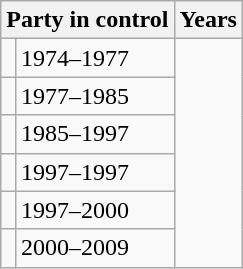<table class="wikitable">
<tr>
<th colspan="2">Party in control</th>
<th>Years</th>
</tr>
<tr>
<td></td>
<td>1974–1977</td>
</tr>
<tr>
<td></td>
<td>1977–1985</td>
</tr>
<tr>
<td></td>
<td>1985–1997</td>
</tr>
<tr>
<td></td>
<td>1997–1997</td>
</tr>
<tr>
<td></td>
<td>1997–2000</td>
</tr>
<tr>
<td></td>
<td>2000–2009</td>
</tr>
</table>
